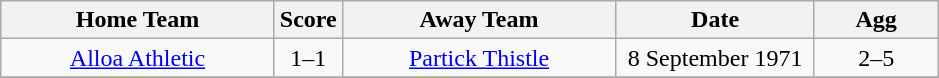<table class="wikitable" style="text-align:center;">
<tr>
<th width=175>Home Team</th>
<th width=20>Score</th>
<th width=175>Away Team</th>
<th width= 125>Date</th>
<th width= 75>Agg</th>
</tr>
<tr>
<td><a href='#'>Alloa Athletic</a></td>
<td>1–1</td>
<td><a href='#'>Partick Thistle</a></td>
<td>8 September 1971</td>
<td>2–5</td>
</tr>
<tr>
</tr>
</table>
